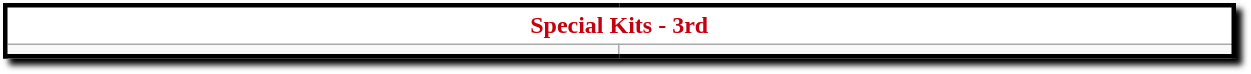<table class="wikitable mw-collapsible mw-collapsed" style="width:65%; border:solid 3px #000000; box-shadow: 4px 4px 4px #000000;">
<tr style="text-align:center; background-color:#FFFFFF; color:#C7000E; font-weight:bold;">
<td colspan=5>Special Kits - 3rd</td>
</tr>
<tr>
<td></td>
<td></td>
</tr>
<tr>
</tr>
</table>
